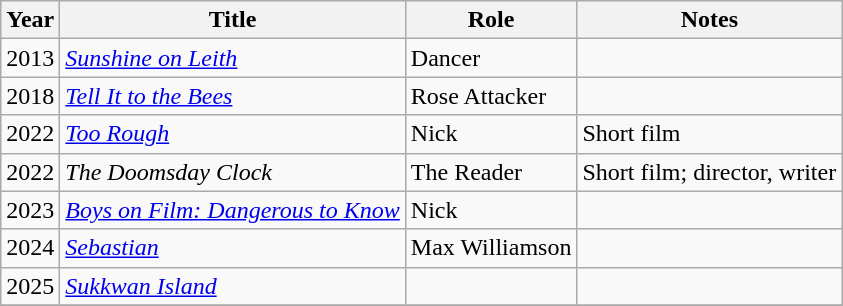<table class="wikitable sortable">
<tr>
<th>Year</th>
<th>Title</th>
<th>Role</th>
<th class="unsortable">Notes</th>
</tr>
<tr>
<td>2013</td>
<td><em><a href='#'>Sunshine on Leith</a></em></td>
<td>Dancer</td>
<td></td>
</tr>
<tr>
<td>2018</td>
<td><em><a href='#'>Tell It to the Bees</a></em></td>
<td>Rose Attacker</td>
<td></td>
</tr>
<tr>
<td>2022</td>
<td><em><a href='#'>Too Rough</a></em></td>
<td>Nick</td>
<td>Short film</td>
</tr>
<tr>
<td>2022</td>
<td><em>The Doomsday Clock</em></td>
<td>The Reader</td>
<td>Short film; director, writer</td>
</tr>
<tr>
<td>2023</td>
<td><em><a href='#'>Boys on Film: Dangerous to Know</a></em></td>
<td>Nick</td>
<td></td>
</tr>
<tr>
<td>2024</td>
<td><em><a href='#'>Sebastian</a></em></td>
<td>Max Williamson</td>
<td></td>
</tr>
<tr>
<td>2025</td>
<td><em><a href='#'>Sukkwan Island</a></em></td>
<td></td>
<td></td>
</tr>
<tr>
</tr>
</table>
